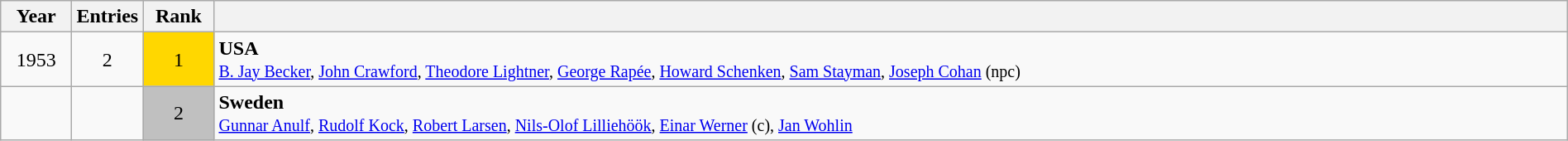<table class="wikitable" style="width:100%; text-align:center;">
<tr>
<th>Year</th>
<th>Entries</th>
<th>Rank</th>
<th></th>
</tr>
<tr>
<td width=50px>1953</td>
<td width=50px>2</td>
<td style="background:gold; width:50px;">1</td>
<td align=left> <strong>USA</strong><br><small><a href='#'>B. Jay Becker</a>, <a href='#'>John Crawford</a>, <a href='#'>Theodore Lightner</a>, <a href='#'>George Rapée</a>, <a href='#'>Howard Schenken</a>, <a href='#'>Sam Stayman</a>, <a href='#'>Joseph Cohan</a> (npc)</small></td>
</tr>
<tr>
<td></td>
<td></td>
<td style="background:silver;">2</td>
<td align=left> <strong>Sweden</strong><br><small><a href='#'>Gunnar Anulf</a>, <a href='#'>Rudolf Kock</a>, <a href='#'>Robert Larsen</a>, <a href='#'>Nils-Olof Lilliehöök</a>, <a href='#'>Einar Werner</a> (c), <a href='#'>Jan Wohlin</a></small></td>
</tr>
</table>
